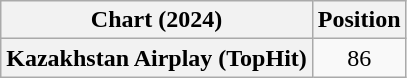<table class="wikitable plainrowheaders" style="text-align:center">
<tr>
<th scope="col">Chart (2024)</th>
<th scope="col">Position</th>
</tr>
<tr>
<th scope="row">Kazakhstan Airplay (TopHit)</th>
<td>86</td>
</tr>
</table>
